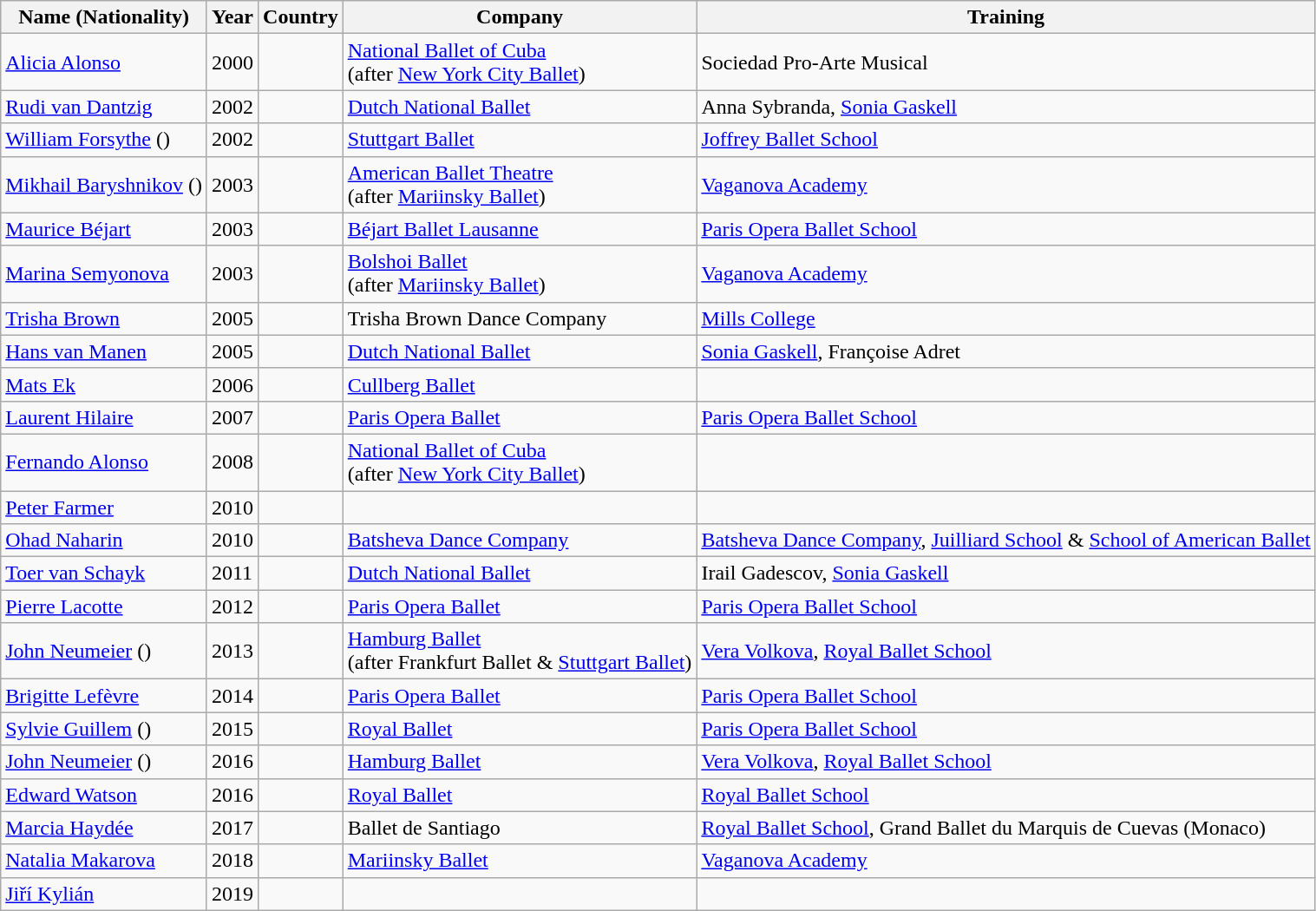<table class="wikitable">
<tr>
<th>Name (Nationality)</th>
<th>Year</th>
<th>Country</th>
<th>Company</th>
<th>Training</th>
</tr>
<tr>
<td><a href='#'>Alicia Alonso</a></td>
<td>2000</td>
<td></td>
<td><a href='#'>National Ballet of Cuba</a> <br> (after <a href='#'>New York City Ballet</a>)</td>
<td>Sociedad Pro-Arte Musical</td>
</tr>
<tr>
<td><a href='#'>Rudi van Dantzig</a></td>
<td>2002</td>
<td></td>
<td><a href='#'>Dutch National Ballet</a></td>
<td>Anna Sybranda, <a href='#'>Sonia Gaskell</a></td>
</tr>
<tr>
<td><a href='#'>William Forsythe</a> ()</td>
<td>2002</td>
<td></td>
<td><a href='#'>Stuttgart Ballet</a></td>
<td><a href='#'>Joffrey Ballet School</a></td>
</tr>
<tr>
<td><a href='#'>Mikhail Baryshnikov</a> ()</td>
<td>2003</td>
<td></td>
<td><a href='#'>American Ballet Theatre</a> <br> (after <a href='#'>Mariinsky Ballet</a>)</td>
<td><a href='#'>Vaganova Academy</a></td>
</tr>
<tr>
<td><a href='#'>Maurice Béjart</a></td>
<td>2003</td>
<td></td>
<td><a href='#'>Béjart Ballet Lausanne</a></td>
<td><a href='#'>Paris Opera Ballet School</a></td>
</tr>
<tr>
<td><a href='#'>Marina Semyonova</a></td>
<td>2003</td>
<td></td>
<td><a href='#'>Bolshoi Ballet</a> <br> (after <a href='#'>Mariinsky Ballet</a>)</td>
<td><a href='#'>Vaganova Academy</a></td>
</tr>
<tr>
<td><a href='#'>Trisha Brown</a></td>
<td>2005</td>
<td></td>
<td>Trisha Brown Dance Company</td>
<td><a href='#'>Mills College</a></td>
</tr>
<tr>
<td><a href='#'>Hans van Manen</a></td>
<td>2005</td>
<td></td>
<td><a href='#'>Dutch National Ballet</a></td>
<td><a href='#'>Sonia Gaskell</a>, Françoise Adret</td>
</tr>
<tr>
<td><a href='#'>Mats Ek</a></td>
<td>2006</td>
<td></td>
<td><a href='#'>Cullberg Ballet</a></td>
<td></td>
</tr>
<tr>
<td><a href='#'>Laurent Hilaire</a></td>
<td>2007</td>
<td></td>
<td><a href='#'>Paris Opera Ballet</a></td>
<td><a href='#'>Paris Opera Ballet School</a></td>
</tr>
<tr>
<td><a href='#'>Fernando Alonso</a></td>
<td>2008</td>
<td></td>
<td><a href='#'>National Ballet of Cuba</a> <br> (after <a href='#'>New York City Ballet</a>)</td>
<td></td>
</tr>
<tr>
<td><a href='#'>Peter Farmer</a></td>
<td>2010</td>
<td></td>
<td></td>
<td></td>
</tr>
<tr>
<td><a href='#'>Ohad Naharin</a></td>
<td>2010</td>
<td></td>
<td><a href='#'>Batsheva Dance Company</a></td>
<td><a href='#'>Batsheva Dance Company</a>, <a href='#'>Juilliard School</a> & <a href='#'>School of American Ballet</a></td>
</tr>
<tr>
<td><a href='#'>Toer van Schayk</a></td>
<td>2011</td>
<td></td>
<td><a href='#'>Dutch National Ballet</a></td>
<td>Irail Gadescov, <a href='#'>Sonia Gaskell</a></td>
</tr>
<tr>
<td><a href='#'>Pierre Lacotte</a></td>
<td>2012</td>
<td></td>
<td><a href='#'>Paris Opera Ballet</a></td>
<td><a href='#'>Paris Opera Ballet School</a></td>
</tr>
<tr>
<td><a href='#'>John Neumeier</a> ()</td>
<td>2013</td>
<td></td>
<td><a href='#'>Hamburg Ballet</a> <br> (after Frankfurt Ballet & <a href='#'>Stuttgart Ballet</a>)</td>
<td><a href='#'>Vera Volkova</a>, <a href='#'>Royal Ballet School</a></td>
</tr>
<tr>
<td><a href='#'>Brigitte Lefèvre</a></td>
<td>2014</td>
<td></td>
<td><a href='#'>Paris Opera Ballet</a></td>
<td><a href='#'>Paris Opera Ballet School</a></td>
</tr>
<tr>
<td><a href='#'>Sylvie Guillem</a> ()</td>
<td>2015</td>
<td></td>
<td><a href='#'>Royal Ballet</a></td>
<td><a href='#'>Paris Opera Ballet School</a></td>
</tr>
<tr>
<td><a href='#'>John Neumeier</a> ()</td>
<td>2016</td>
<td></td>
<td><a href='#'>Hamburg Ballet</a></td>
<td><a href='#'>Vera Volkova</a>, <a href='#'>Royal Ballet School</a></td>
</tr>
<tr>
<td><a href='#'>Edward Watson</a></td>
<td>2016</td>
<td></td>
<td><a href='#'>Royal Ballet</a></td>
<td><a href='#'>Royal Ballet School</a></td>
</tr>
<tr>
<td><a href='#'>Marcia Haydée</a></td>
<td>2017</td>
<td></td>
<td>Ballet de Santiago</td>
<td><a href='#'>Royal Ballet School</a>, Grand Ballet du Marquis de Cuevas (Monaco)</td>
</tr>
<tr>
<td><a href='#'>Natalia Makarova</a></td>
<td>2018</td>
<td></td>
<td><a href='#'>Mariinsky Ballet</a></td>
<td><a href='#'>Vaganova Academy</a></td>
</tr>
<tr>
<td><a href='#'>Jiří Kylián</a></td>
<td>2019</td>
<td></td>
<td></td>
<td></td>
</tr>
</table>
